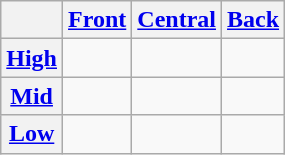<table class="wikitable" style="text-align: center;">
<tr>
<th></th>
<th><a href='#'>Front</a></th>
<th><a href='#'>Central</a></th>
<th><a href='#'>Back</a></th>
</tr>
<tr>
<th><a href='#'>High</a></th>
<td></td>
<td></td>
<td></td>
</tr>
<tr>
<th><a href='#'>Mid</a></th>
<td></td>
<td></td>
<td></td>
</tr>
<tr>
<th><a href='#'>Low</a></th>
<td></td>
<td></td>
<td></td>
</tr>
</table>
